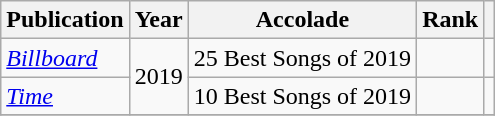<table class="sortable wikitable">
<tr>
<th>Publication</th>
<th>Year</th>
<th>Accolade</th>
<th>Rank</th>
<th class="unsortable"></th>
</tr>
<tr>
<td><em><a href='#'>Billboard</a></em></td>
<td rowspan="2">2019</td>
<td>25 Best Songs of 2019</td>
<td></td>
<td></td>
</tr>
<tr>
<td><em><a href='#'>Time</a></em></td>
<td>10 Best Songs of 2019</td>
<td></td>
<td></td>
</tr>
<tr>
</tr>
</table>
